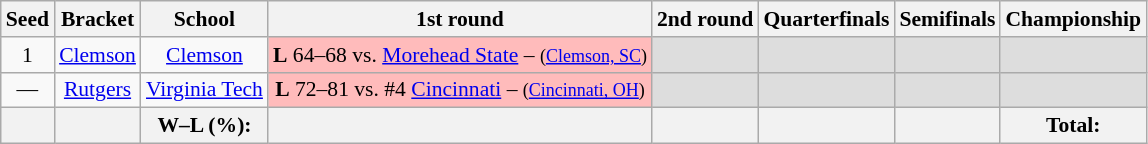<table class="sortable wikitable" style="white-space:nowrap; text-align:center; font-size:90%;">
<tr>
<th>Seed</th>
<th>Bracket</th>
<th>School</th>
<th>1st round</th>
<th>2nd round</th>
<th>Quarterfinals</th>
<th>Semifinals</th>
<th>Championship</th>
</tr>
<tr>
<td>1</td>
<td><a href='#'>Clemson</a></td>
<td><a href='#'>Clemson</a></td>
<td style="background:#fbb;"><strong>L</strong> 64–68 vs. <a href='#'>Morehead State</a> – <small>(<a href='#'>Clemson, SC</a>)</small></td>
<td style="background:#ddd;"></td>
<td style="background:#ddd;"></td>
<td style="background:#ddd;"></td>
<td style="background:#ddd;"></td>
</tr>
<tr>
<td>—</td>
<td><a href='#'>Rutgers</a></td>
<td><a href='#'>Virginia Tech</a></td>
<td style="background:#fbb;"><strong>L</strong> 72–81 vs. #4 <a href='#'>Cincinnati</a> – <small>(<a href='#'>Cincinnati, OH</a>)</small></td>
<td style="background:#ddd;"></td>
<td style="background:#ddd;"></td>
<td style="background:#ddd;"></td>
<td style="background:#ddd;"></td>
</tr>
<tr>
<th></th>
<th></th>
<th>W–L (%):</th>
<th></th>
<th></th>
<th></th>
<th></th>
<th> Total: </th>
</tr>
</table>
